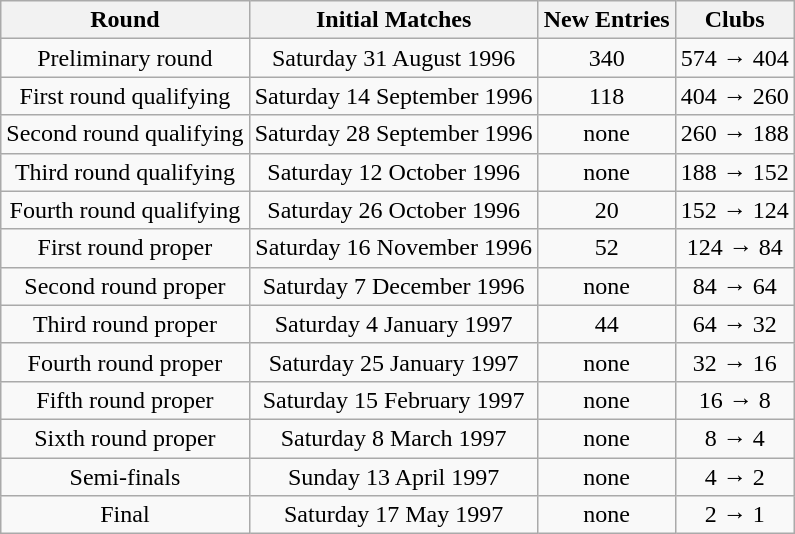<table class="wikitable" style="text-align: center">
<tr>
<th>Round</th>
<th>Initial Matches</th>
<th>New Entries</th>
<th>Clubs</th>
</tr>
<tr>
<td>Preliminary round</td>
<td>Saturday 31 August 1996</td>
<td>340</td>
<td>574 → 404</td>
</tr>
<tr>
<td>First round qualifying</td>
<td>Saturday 14 September 1996</td>
<td>118</td>
<td>404 → 260</td>
</tr>
<tr>
<td>Second round qualifying</td>
<td>Saturday 28 September 1996</td>
<td>none</td>
<td>260 → 188</td>
</tr>
<tr>
<td>Third round qualifying</td>
<td>Saturday 12 October 1996</td>
<td>none</td>
<td>188 → 152</td>
</tr>
<tr>
<td>Fourth round qualifying</td>
<td>Saturday 26 October 1996</td>
<td>20</td>
<td>152 → 124</td>
</tr>
<tr>
<td>First round proper</td>
<td>Saturday 16 November 1996</td>
<td>52</td>
<td>124 → 84</td>
</tr>
<tr>
<td>Second round proper</td>
<td>Saturday 7 December 1996</td>
<td>none</td>
<td>84 → 64</td>
</tr>
<tr>
<td>Third round proper</td>
<td>Saturday 4 January 1997</td>
<td>44</td>
<td>64 → 32</td>
</tr>
<tr>
<td>Fourth round proper</td>
<td>Saturday 25 January 1997</td>
<td>none</td>
<td>32 → 16</td>
</tr>
<tr>
<td>Fifth round proper</td>
<td>Saturday 15 February 1997</td>
<td>none</td>
<td>16 → 8</td>
</tr>
<tr>
<td>Sixth round proper</td>
<td>Saturday 8 March 1997</td>
<td>none</td>
<td>8 → 4</td>
</tr>
<tr>
<td>Semi-finals</td>
<td>Sunday 13 April 1997</td>
<td>none</td>
<td>4 → 2</td>
</tr>
<tr>
<td>Final</td>
<td>Saturday 17 May 1997</td>
<td>none</td>
<td>2 → 1</td>
</tr>
</table>
